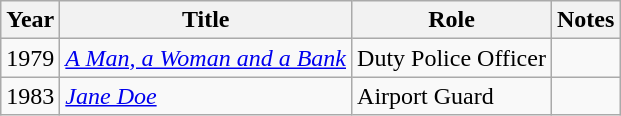<table class="wikitable">
<tr>
<th>Year</th>
<th>Title</th>
<th>Role</th>
<th>Notes</th>
</tr>
<tr>
<td>1979</td>
<td><em><a href='#'>A Man, a Woman and a Bank</a></em></td>
<td>Duty Police Officer</td>
<td></td>
</tr>
<tr>
<td>1983</td>
<td><em><a href='#'>Jane Doe</a></em></td>
<td>Airport Guard</td>
<td></td>
</tr>
</table>
